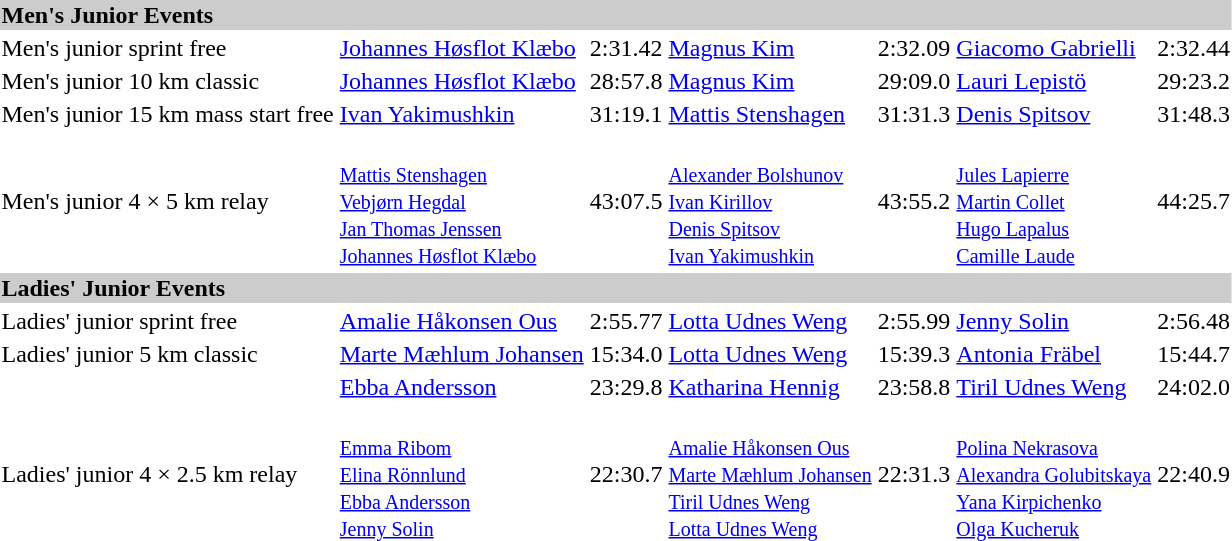<table>
<tr style="background:#ccc;">
<td colspan=7><strong>Men's Junior Events</strong></td>
</tr>
<tr>
<td>Men's junior sprint free</td>
<td><a href='#'>Johannes Høsflot Klæbo</a><br></td>
<td>2:31.42</td>
<td><a href='#'>Magnus Kim</a><br></td>
<td>2:32.09</td>
<td><a href='#'>Giacomo Gabrielli</a><br></td>
<td>2:32.44</td>
</tr>
<tr>
<td>Men's junior 10 km classic </td>
<td><a href='#'>Johannes Høsflot Klæbo</a><br></td>
<td>28:57.8</td>
<td><a href='#'>Magnus Kim</a><br></td>
<td>29:09.0</td>
<td><a href='#'>Lauri Lepistö</a><br></td>
<td>29:23.2</td>
</tr>
<tr>
<td>Men's junior 15 km mass start free</td>
<td><a href='#'>Ivan Yakimushkin</a><br></td>
<td>31:19.1</td>
<td><a href='#'>Mattis Stenshagen</a><br></td>
<td>31:31.3</td>
<td><a href='#'>Denis Spitsov</a><br></td>
<td>31:48.3</td>
</tr>
<tr>
<td>Men's junior 4 × 5 km relay</td>
<td><br><small><a href='#'>Mattis Stenshagen</a><br><a href='#'>Vebjørn Hegdal</a><br><a href='#'>Jan Thomas Jenssen</a><br><a href='#'>Johannes Høsflot Klæbo</a></small></td>
<td>43:07.5</td>
<td><br><small><a href='#'>Alexander Bolshunov</a><br><a href='#'>Ivan Kirillov</a><br><a href='#'>Denis Spitsov</a><br><a href='#'>Ivan Yakimushkin</a></small></td>
<td>43:55.2</td>
<td><br><small><a href='#'>Jules Lapierre</a><br><a href='#'>Martin Collet</a><br><a href='#'>Hugo Lapalus</a><br><a href='#'>Camille Laude</a></small></td>
<td>44:25.7</td>
</tr>
<tr style="background:#ccc;">
<td colspan=7><strong>Ladies' Junior Events</strong></td>
</tr>
<tr>
<td>Ladies' junior sprint free</td>
<td><a href='#'>Amalie Håkonsen Ous</a><br></td>
<td>2:55.77</td>
<td><a href='#'>Lotta Udnes Weng</a><br></td>
<td>2:55.99</td>
<td><a href='#'>Jenny Solin</a><br></td>
<td>2:56.48</td>
</tr>
<tr>
<td>Ladies' junior 5 km classic</td>
<td><a href='#'>Marte Mæhlum Johansen</a><br></td>
<td>15:34.0</td>
<td><a href='#'>Lotta Udnes Weng</a><br></td>
<td>15:39.3</td>
<td><a href='#'>Antonia Fräbel</a><br></td>
<td>15:44.7</td>
</tr>
<tr>
<td></td>
<td><a href='#'>Ebba Andersson</a><br></td>
<td>23:29.8</td>
<td><a href='#'>Katharina Hennig</a><br></td>
<td>23:58.8</td>
<td><a href='#'>Tiril Udnes Weng</a><br></td>
<td>24:02.0</td>
</tr>
<tr>
<td>Ladies' junior 4 × 2.5 km relay</td>
<td><br><small><a href='#'>Emma Ribom</a><br><a href='#'>Elina Rönnlund</a><br><a href='#'>Ebba Andersson</a><br><a href='#'>Jenny Solin</a></small></td>
<td>22:30.7</td>
<td><br><small><a href='#'>Amalie Håkonsen Ous</a><br><a href='#'>Marte Mæhlum Johansen</a><br><a href='#'>Tiril Udnes Weng</a><br><a href='#'>Lotta Udnes Weng</a></small></td>
<td>22:31.3</td>
<td><br><small><a href='#'>Polina Nekrasova</a><br><a href='#'>Alexandra Golubitskaya</a><br><a href='#'>Yana Kirpichenko</a><br><a href='#'>Olga Kucheruk</a></small></td>
<td>22:40.9</td>
</tr>
</table>
